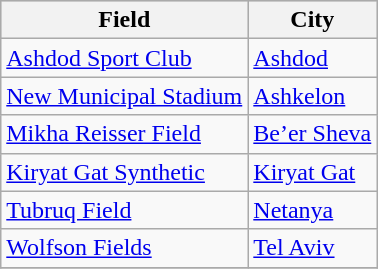<table class="wikitable">
<tr style="background:#cccccc;">
<th>Field</th>
<th>City</th>
</tr>
<tr>
<td><a href='#'>Ashdod Sport Club</a></td>
<td><a href='#'>Ashdod</a></td>
</tr>
<tr>
<td><a href='#'>New Municipal Stadium</a></td>
<td><a href='#'>Ashkelon</a></td>
</tr>
<tr>
<td><a href='#'>Mikha Reisser Field</a></td>
<td><a href='#'>Be’er Sheva</a></td>
</tr>
<tr>
<td><a href='#'>Kiryat Gat Synthetic</a></td>
<td><a href='#'>Kiryat Gat</a></td>
</tr>
<tr>
<td><a href='#'>Tubruq Field</a></td>
<td><a href='#'>Netanya</a></td>
</tr>
<tr>
<td><a href='#'>Wolfson Fields</a></td>
<td><a href='#'>Tel Aviv</a></td>
</tr>
<tr>
</tr>
</table>
